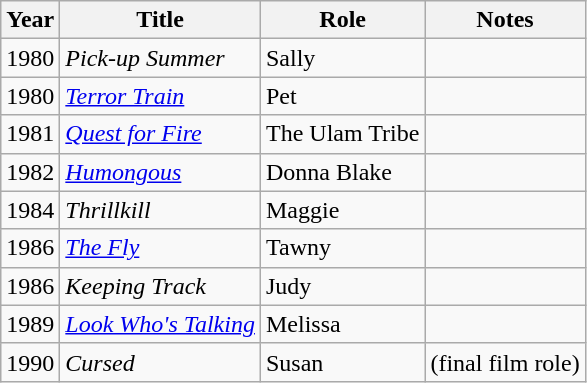<table class="wikitable">
<tr>
<th>Year</th>
<th>Title</th>
<th>Role</th>
<th>Notes</th>
</tr>
<tr>
<td>1980</td>
<td><em>Pick-up Summer</em></td>
<td>Sally</td>
<td></td>
</tr>
<tr>
<td>1980</td>
<td><em><a href='#'>Terror Train</a></em></td>
<td>Pet</td>
<td></td>
</tr>
<tr>
<td>1981</td>
<td><em><a href='#'>Quest for Fire</a></em></td>
<td>The Ulam Tribe</td>
<td></td>
</tr>
<tr>
<td>1982</td>
<td><em><a href='#'>Humongous</a></em></td>
<td>Donna Blake</td>
<td></td>
</tr>
<tr>
<td>1984</td>
<td><em>Thrillkill</em></td>
<td>Maggie</td>
<td></td>
</tr>
<tr>
<td>1986</td>
<td><em><a href='#'>The Fly</a></em></td>
<td>Tawny</td>
<td></td>
</tr>
<tr>
<td>1986</td>
<td><em>Keeping Track</em></td>
<td>Judy</td>
<td></td>
</tr>
<tr>
<td>1989</td>
<td><em><a href='#'>Look Who's Talking</a></em></td>
<td>Melissa</td>
<td></td>
</tr>
<tr>
<td>1990</td>
<td><em>Cursed</em></td>
<td>Susan</td>
<td>(final film role)</td>
</tr>
</table>
